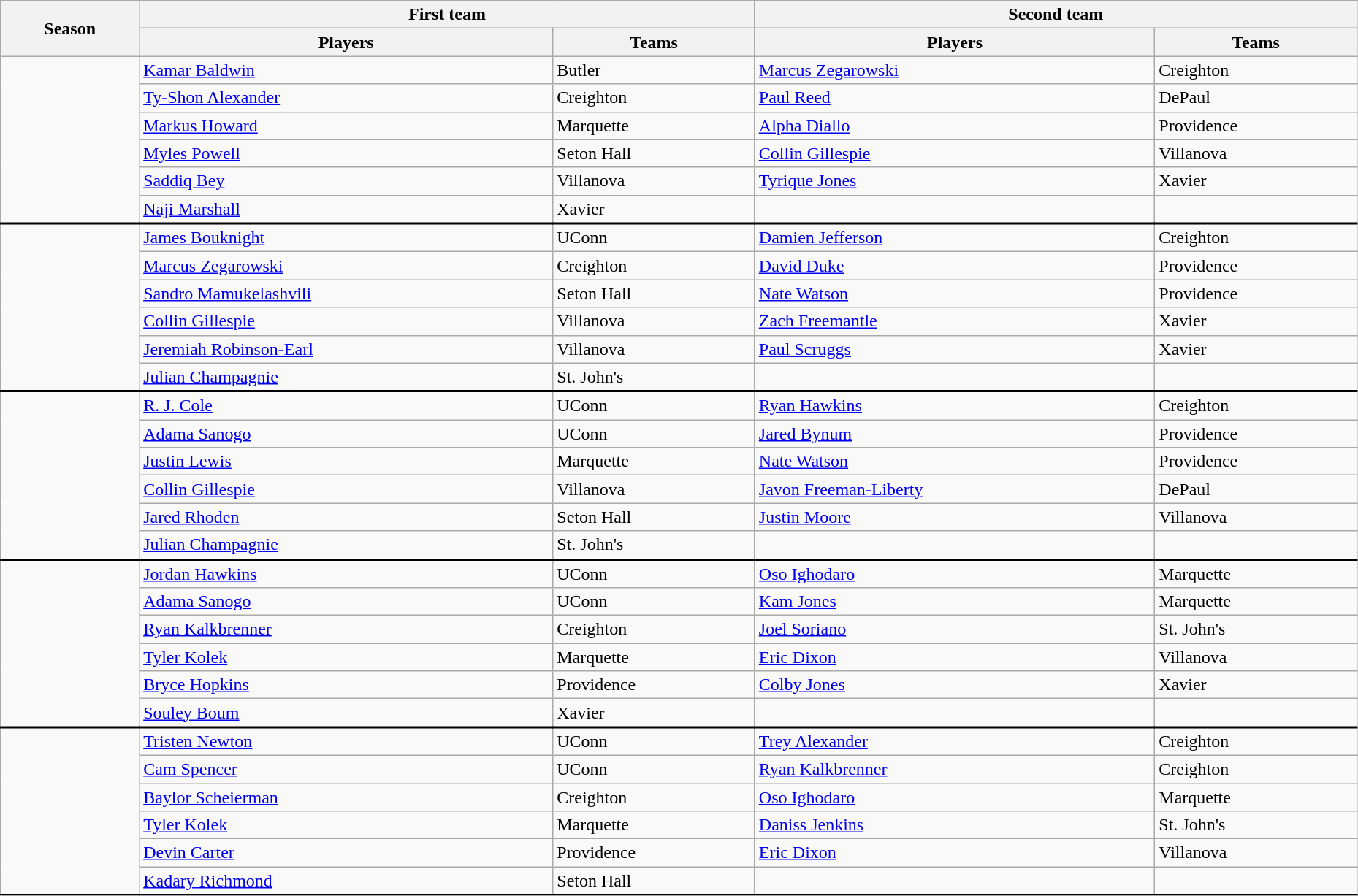<table class="wikitable" style="width:98%">
<tr>
<th rowspan=2>Season</th>
<th colspan=2>First team</th>
<th colspan=2>Second team</th>
</tr>
<tr>
<th>Players</th>
<th>Teams</th>
<th>Players</th>
<th>Teams</th>
</tr>
<tr>
<td rowspan=6></td>
<td><a href='#'>Kamar Baldwin</a></td>
<td>Butler</td>
<td><a href='#'>Marcus Zegarowski</a></td>
<td>Creighton</td>
</tr>
<tr>
<td><a href='#'>Ty-Shon Alexander</a></td>
<td>Creighton</td>
<td><a href='#'>Paul Reed</a></td>
<td>DePaul</td>
</tr>
<tr>
<td><a href='#'>Markus Howard</a></td>
<td>Marquette</td>
<td><a href='#'>Alpha Diallo</a></td>
<td>Providence</td>
</tr>
<tr>
<td><a href='#'>Myles Powell</a></td>
<td>Seton Hall</td>
<td><a href='#'>Collin Gillespie</a></td>
<td>Villanova</td>
</tr>
<tr>
<td><a href='#'>Saddiq Bey</a></td>
<td>Villanova</td>
<td><a href='#'>Tyrique Jones</a></td>
<td>Xavier</td>
</tr>
<tr>
<td><a href='#'>Naji Marshall</a></td>
<td>Xavier</td>
<td></td>
<td></td>
</tr>
<tr style="border-top:2px solid black">
<td rowspan=6></td>
<td><a href='#'>James Bouknight</a></td>
<td>UConn</td>
<td><a href='#'>Damien Jefferson</a></td>
<td>Creighton</td>
</tr>
<tr>
<td><a href='#'>Marcus Zegarowski</a></td>
<td>Creighton</td>
<td><a href='#'>David Duke</a></td>
<td>Providence</td>
</tr>
<tr>
<td><a href='#'>Sandro Mamukelashvili</a></td>
<td>Seton Hall</td>
<td><a href='#'>Nate Watson</a></td>
<td>Providence</td>
</tr>
<tr>
<td><a href='#'>Collin Gillespie</a></td>
<td>Villanova</td>
<td><a href='#'>Zach Freemantle</a></td>
<td>Xavier</td>
</tr>
<tr>
<td><a href='#'>Jeremiah Robinson-Earl</a></td>
<td>Villanova</td>
<td><a href='#'>Paul Scruggs</a></td>
<td>Xavier</td>
</tr>
<tr>
<td><a href='#'>Julian Champagnie</a></td>
<td>St. John's</td>
<td></td>
<td></td>
</tr>
<tr style="border-top:2px solid black">
<td rowspan=6></td>
<td><a href='#'>R. J. Cole</a></td>
<td>UConn</td>
<td><a href='#'>Ryan Hawkins</a></td>
<td>Creighton</td>
</tr>
<tr>
<td><a href='#'>Adama Sanogo</a></td>
<td>UConn</td>
<td><a href='#'>Jared Bynum</a></td>
<td>Providence</td>
</tr>
<tr>
<td><a href='#'>Justin Lewis</a></td>
<td>Marquette</td>
<td><a href='#'>Nate Watson</a></td>
<td>Providence</td>
</tr>
<tr>
<td><a href='#'>Collin Gillespie</a></td>
<td>Villanova</td>
<td><a href='#'>Javon Freeman-Liberty</a></td>
<td>DePaul</td>
</tr>
<tr>
<td><a href='#'>Jared Rhoden</a></td>
<td>Seton Hall</td>
<td><a href='#'>Justin Moore</a></td>
<td>Villanova</td>
</tr>
<tr>
<td><a href='#'>Julian Champagnie</a></td>
<td>St. John's</td>
<td></td>
<td></td>
</tr>
<tr style="border-top:2px solid black">
<td rowspan=6></td>
<td><a href='#'>Jordan Hawkins</a></td>
<td>UConn</td>
<td><a href='#'>Oso Ighodaro</a></td>
<td>Marquette</td>
</tr>
<tr>
<td><a href='#'>Adama Sanogo</a></td>
<td>UConn</td>
<td><a href='#'>Kam Jones</a></td>
<td>Marquette</td>
</tr>
<tr>
<td><a href='#'>Ryan Kalkbrenner</a></td>
<td>Creighton</td>
<td><a href='#'>Joel Soriano</a></td>
<td>St. John's</td>
</tr>
<tr>
<td><a href='#'>Tyler Kolek</a></td>
<td>Marquette</td>
<td><a href='#'>Eric Dixon</a></td>
<td>Villanova</td>
</tr>
<tr>
<td><a href='#'>Bryce Hopkins</a></td>
<td>Providence</td>
<td><a href='#'>Colby Jones</a></td>
<td>Xavier</td>
</tr>
<tr>
<td><a href='#'>Souley Boum</a></td>
<td>Xavier</td>
<td></td>
<td></td>
</tr>
<tr style="border-top:2px solid black">
<td rowspan=6></td>
<td><a href='#'>Tristen Newton</a></td>
<td>UConn</td>
<td><a href='#'>Trey Alexander</a></td>
<td>Creighton</td>
</tr>
<tr>
<td><a href='#'>Cam Spencer</a></td>
<td>UConn</td>
<td><a href='#'>Ryan Kalkbrenner</a></td>
<td>Creighton</td>
</tr>
<tr>
<td><a href='#'>Baylor Scheierman</a></td>
<td>Creighton</td>
<td><a href='#'>Oso Ighodaro</a></td>
<td>Marquette</td>
</tr>
<tr>
<td><a href='#'>Tyler Kolek</a></td>
<td>Marquette</td>
<td><a href='#'>Daniss Jenkins</a></td>
<td>St. John's</td>
</tr>
<tr>
<td><a href='#'>Devin Carter</a></td>
<td>Providence</td>
<td><a href='#'>Eric Dixon</a></td>
<td>Villanova</td>
</tr>
<tr>
<td><a href='#'>Kadary Richmond</a></td>
<td>Seton Hall</td>
<td></td>
<td></td>
</tr>
<tr style="border-top:2px solid black">
</tr>
</table>
